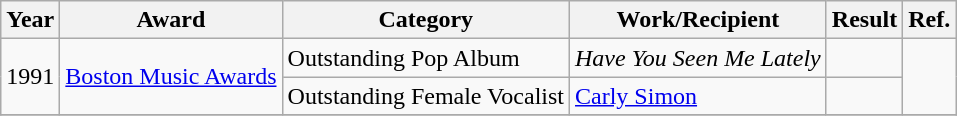<table class="wikitable">
<tr>
<th>Year</th>
<th>Award</th>
<th>Category</th>
<th>Work/Recipient</th>
<th>Result</th>
<th>Ref.</th>
</tr>
<tr>
<td rowspan="2">1991</td>
<td rowspan="2"><a href='#'>Boston Music Awards</a></td>
<td>Outstanding Pop Album</td>
<td><em>Have You Seen Me Lately</em></td>
<td></td>
<td rowspan="2" align="center"></td>
</tr>
<tr>
<td>Outstanding Female Vocalist</td>
<td><a href='#'>Carly Simon</a></td>
<td></td>
</tr>
<tr>
</tr>
</table>
